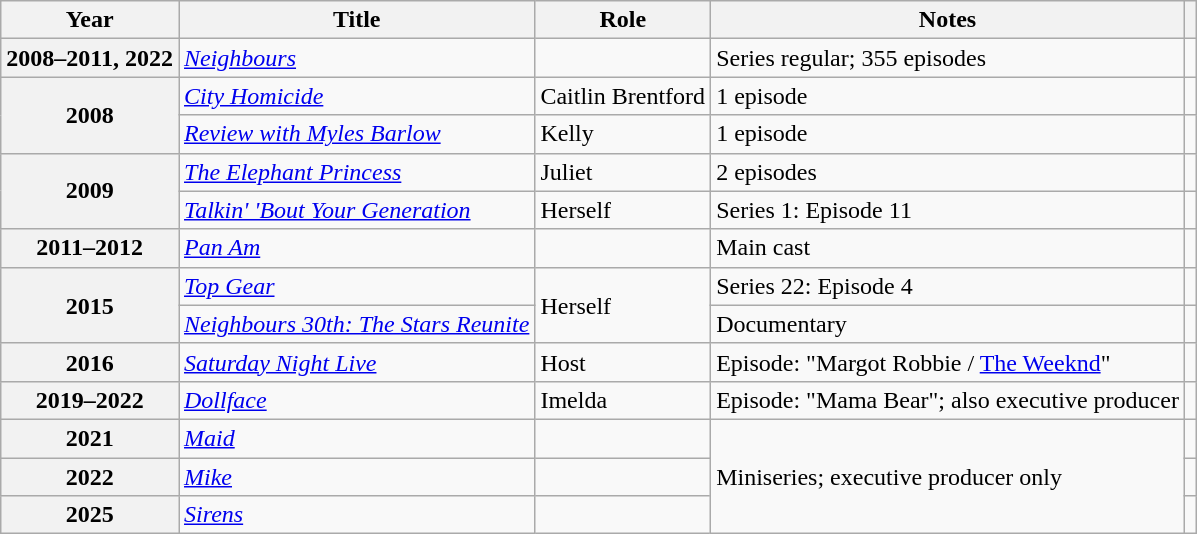<table class="wikitable plainrowheaders sortable" style="margin-right: 0;">
<tr>
<th scope="col">Year</th>
<th scope="col">Title</th>
<th scope="col">Role</th>
<th scope="col" class="unsortable">Notes</th>
<th scope="col" class="unsortable"></th>
</tr>
<tr>
<th scope="row">2008–2011, 2022</th>
<td><em><a href='#'>Neighbours</a></em></td>
<td></td>
<td>Series regular; 355 episodes</td>
<td style="text-align:center;"></td>
</tr>
<tr>
<th scope="row" rowspan="2">2008</th>
<td><em><a href='#'>City Homicide</a></em></td>
<td>Caitlin Brentford</td>
<td>1 episode</td>
<td></td>
</tr>
<tr>
<td><em><a href='#'>Review with Myles Barlow</a></em></td>
<td>Kelly</td>
<td>1 episode</td>
<td></td>
</tr>
<tr>
<th scope="row" rowspan="2">2009</th>
<td><em><a href='#'>The Elephant Princess</a></em></td>
<td>Juliet</td>
<td>2 episodes</td>
<td style="text-align:center;"></td>
</tr>
<tr>
<td><em><a href='#'>Talkin' 'Bout Your Generation</a></em></td>
<td>Herself</td>
<td>Series 1: Episode 11</td>
<td style="text-align:center;"></td>
</tr>
<tr>
<th scope="row">2011–2012</th>
<td><em><a href='#'>Pan Am</a></em></td>
<td></td>
<td>Main cast</td>
<td style="text-align:center;"></td>
</tr>
<tr>
<th scope="row" rowspan="2">2015</th>
<td><em><a href='#'>Top Gear</a></em></td>
<td rowspan="2">Herself</td>
<td>Series 22: Episode 4</td>
<td style="text-align:center;"></td>
</tr>
<tr>
<td><em><a href='#'>Neighbours 30th: The Stars Reunite</a></em></td>
<td>Documentary</td>
<td style="text-align:center;"></td>
</tr>
<tr>
<th scope="row">2016</th>
<td><em><a href='#'>Saturday Night Live</a></em></td>
<td>Host</td>
<td>Episode: "Margot Robbie / <a href='#'>The Weeknd</a>"</td>
<td style="text-align:center;"></td>
</tr>
<tr>
<th scope="row">2019–2022</th>
<td><em><a href='#'>Dollface</a></em></td>
<td>Imelda</td>
<td>Episode: "Mama Bear"; also executive producer</td>
<td style="text-align:center;"></td>
</tr>
<tr>
<th scope="row">2021</th>
<td><em><a href='#'>Maid</a></em></td>
<td></td>
<td rowspan="3">Miniseries; executive producer only</td>
<td style="text-align:center;"></td>
</tr>
<tr>
<th scope="row">2022</th>
<td><em><a href='#'>Mike</a></em></td>
<td></td>
<td style="text-align:center;"></td>
</tr>
<tr>
<th scope="row">2025</th>
<td><em><a href='#'>Sirens</a></em></td>
<td></td>
<td style="text-align:center;"></td>
</tr>
</table>
